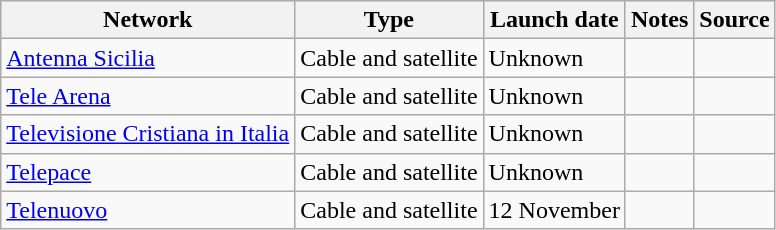<table class="wikitable sortable">
<tr>
<th>Network</th>
<th>Type</th>
<th>Launch date</th>
<th>Notes</th>
<th>Source</th>
</tr>
<tr>
<td><a href='#'>Antenna Sicilia</a></td>
<td>Cable and satellite</td>
<td>Unknown</td>
<td></td>
<td></td>
</tr>
<tr>
<td><a href='#'>Tele Arena</a></td>
<td>Cable and satellite</td>
<td>Unknown</td>
<td></td>
<td></td>
</tr>
<tr>
<td><a href='#'>Televisione Cristiana in Italia</a></td>
<td>Cable and satellite</td>
<td>Unknown</td>
<td></td>
<td></td>
</tr>
<tr>
<td><a href='#'>Telepace</a></td>
<td>Cable and satellite</td>
<td>Unknown</td>
<td></td>
<td></td>
</tr>
<tr>
<td><a href='#'>Telenuovo</a></td>
<td>Cable and satellite</td>
<td>12 November</td>
<td></td>
<td></td>
</tr>
</table>
